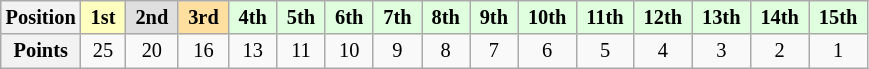<table class="wikitable" style="font-size: 85%; text-align:center">
<tr>
<th>Position</th>
<td style="background:#ffffbf;"> <strong>1st</strong> </td>
<td style="background:#dfdfdf;"> <strong>2nd</strong> </td>
<td style="background:#ffdf9f;"> <strong>3rd</strong> </td>
<td style="background:#dfffdf;"> <strong>4th</strong> </td>
<td style="background:#dfffdf;"> <strong>5th</strong> </td>
<td style="background:#dfffdf;"> <strong>6th</strong> </td>
<td style="background:#dfffdf;"> <strong>7th</strong> </td>
<td style="background:#dfffdf;"> <strong>8th</strong> </td>
<td style="background:#dfffdf;"> <strong>9th</strong> </td>
<td style="background:#dfffdf;"> <strong>10th</strong> </td>
<td style="background:#dfffdf;"> <strong>11th</strong> </td>
<td style="background:#dfffdf;"> <strong>12th</strong> </td>
<td style="background:#dfffdf;"> <strong>13th</strong> </td>
<td style="background:#dfffdf;"> <strong>14th</strong> </td>
<td style="background:#dfffdf;"> <strong>15th</strong> </td>
</tr>
<tr>
<th>Points</th>
<td>25</td>
<td>20</td>
<td>16</td>
<td>13</td>
<td>11</td>
<td>10</td>
<td>9</td>
<td>8</td>
<td>7</td>
<td>6</td>
<td>5</td>
<td>4</td>
<td>3</td>
<td>2</td>
<td>1</td>
</tr>
</table>
